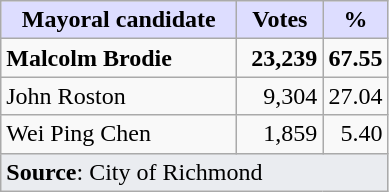<table class="wikitable" style="text-align:right;">
<tr>
<th style="background:#ddf;" width="150px">Mayoral candidate</th>
<th style="background:#ddf;" width="50px">Votes</th>
<th style="background:#ddf;" width="30px">%</th>
</tr>
<tr>
<td style="text-align:left;"><strong>Malcolm Brodie</strong></td>
<td><strong>23,239</strong></td>
<td><strong>67.55</strong></td>
</tr>
<tr>
<td style="text-align:left;">John Roston</td>
<td>9,304</td>
<td>27.04</td>
</tr>
<tr>
<td style="text-align:left;">Wei Ping Chen</td>
<td>1,859</td>
<td>5.40</td>
</tr>
<tr>
<td style="background:#eaecf0; text-align:left;" colspan="5"><strong>Source</strong>: City of Richmond</td>
</tr>
</table>
